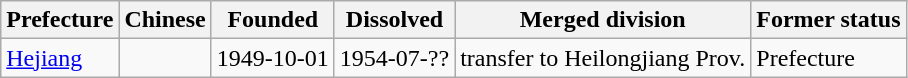<table class="wikitable sortable">
<tr>
<th>Prefecture</th>
<th>Chinese</th>
<th>Founded</th>
<th>Dissolved</th>
<th>Merged division</th>
<th>Former status</th>
</tr>
<tr>
<td><a href='#'>Hejiang</a></td>
<td><span></span></td>
<td>1949-10-01</td>
<td>1954-07-??</td>
<td>transfer to Heilongjiang Prov.</td>
<td>Prefecture</td>
</tr>
</table>
